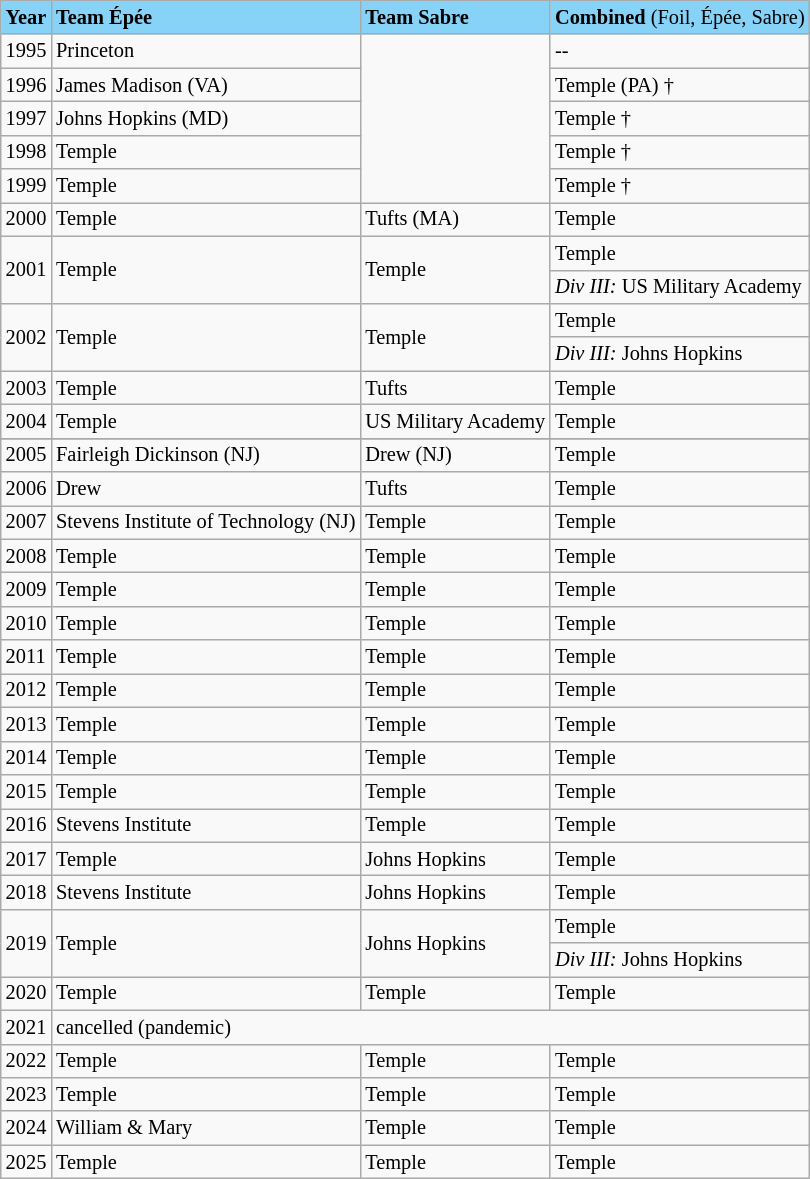<table class="wikitable" style="font-size:85%;">
<tr ! style="background-color: #87D3F8;">
<td><strong>Year</strong></td>
<td><strong>Team Épée</strong></td>
<td><strong>Team Sabre</strong></td>
<td><strong>Combined</strong> (Foil, Épée, Sabre)</td>
</tr>
<tr --->
<td>1995</td>
<td>Princeton</td>
<td rowspan=5></td>
<td>--</td>
</tr>
<tr --->
<td>1996</td>
<td>James Madison (VA)</td>
<td>Temple (PA) †</td>
</tr>
<tr --->
<td>1997</td>
<td>Johns Hopkins (MD)</td>
<td>Temple †</td>
</tr>
<tr --->
<td>1998</td>
<td>Temple</td>
<td>Temple †</td>
</tr>
<tr --->
<td>1999</td>
<td>Temple</td>
<td>Temple †</td>
</tr>
<tr --->
<td>2000</td>
<td>Temple</td>
<td>Tufts (MA)</td>
<td>Temple</td>
</tr>
<tr --->
<td rowspan=2>2001</td>
<td rowspan=2>Temple</td>
<td rowspan=2>Temple</td>
<td>Temple</td>
</tr>
<tr --->
<td><em>Div III:</em> US Military Academy</td>
</tr>
<tr --->
<td rowspan=2>2002</td>
<td rowspan=2>Temple</td>
<td rowspan=2>Temple</td>
<td>Temple</td>
</tr>
<tr --->
<td><em>Div III:</em> Johns Hopkins</td>
</tr>
<tr --->
<td>2003</td>
<td>Temple</td>
<td>Tufts</td>
<td>Temple</td>
</tr>
<tr --->
<td>2004</td>
<td>Temple</td>
<td>US Military Academy</td>
<td>Temple</td>
</tr>
<tr>
</tr>
<tr --->
<td>2005</td>
<td>Fairleigh Dickinson (NJ)</td>
<td>Drew (NJ)</td>
<td>Temple</td>
</tr>
<tr --->
<td>2006</td>
<td>Drew</td>
<td>Tufts</td>
<td>Temple</td>
</tr>
<tr --->
<td>2007</td>
<td>Stevens Institute of Technology (NJ)</td>
<td>Temple</td>
<td>Temple</td>
</tr>
<tr --->
<td>2008</td>
<td>Temple</td>
<td>Temple</td>
<td>Temple</td>
</tr>
<tr --->
<td>2009</td>
<td>Temple</td>
<td>Temple</td>
<td>Temple</td>
</tr>
<tr --->
<td>2010</td>
<td>Temple</td>
<td>Temple</td>
<td>Temple</td>
</tr>
<tr --->
<td>2011</td>
<td>Temple</td>
<td>Temple</td>
<td>Temple</td>
</tr>
<tr --->
<td>2012</td>
<td>Temple</td>
<td>Temple</td>
<td>Temple</td>
</tr>
<tr --->
<td>2013</td>
<td>Temple</td>
<td>Temple</td>
<td>Temple</td>
</tr>
<tr --->
<td>2014</td>
<td>Temple</td>
<td>Temple</td>
<td>Temple</td>
</tr>
<tr --->
<td>2015</td>
<td>Temple</td>
<td>Temple</td>
<td>Temple</td>
</tr>
<tr --->
<td>2016</td>
<td>Stevens Institute</td>
<td>Temple</td>
<td>Temple</td>
</tr>
<tr --->
<td>2017</td>
<td>Temple</td>
<td>Johns Hopkins</td>
<td>Temple</td>
</tr>
<tr --->
<td>2018</td>
<td>Stevens Institute</td>
<td>Johns Hopkins</td>
<td>Temple</td>
</tr>
<tr --->
<td rowspan=2>2019</td>
<td rowspan=2>Temple</td>
<td rowspan=2>Johns Hopkins</td>
<td>Temple</td>
</tr>
<tr --->
<td><em>Div III:</em> Johns Hopkins</td>
</tr>
<tr --->
<td>2020</td>
<td>Temple</td>
<td>Temple</td>
<td>Temple</td>
</tr>
<tr --->
<td>2021</td>
<td colspan=3>cancelled (pandemic)</td>
</tr>
<tr --->
<td>2022</td>
<td>Temple</td>
<td>Temple</td>
<td>Temple</td>
</tr>
<tr>
<td>2023</td>
<td>Temple</td>
<td>Temple</td>
<td>Temple</td>
</tr>
<tr>
<td>2024</td>
<td>William & Mary</td>
<td>Temple</td>
<td>Temple</td>
</tr>
<tr>
<td>2025</td>
<td>Temple</td>
<td>Temple</td>
<td>Temple</td>
</tr>
</table>
